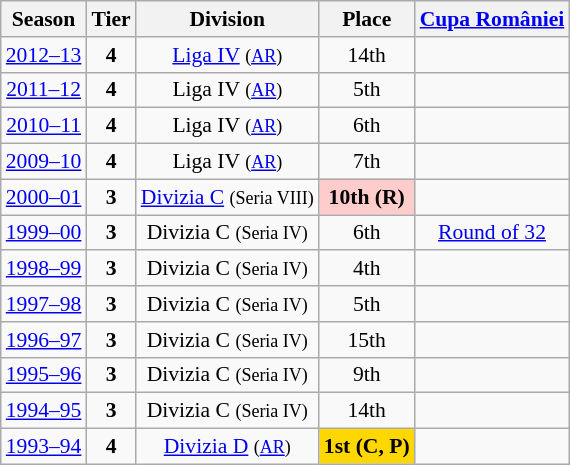<table class="wikitable" style="text-align:center; font-size:90%">
<tr>
<th>Season</th>
<th>Tier</th>
<th>Division</th>
<th>Place</th>
<th><a href='#'>Cupa României</a></th>
</tr>
<tr>
<td><a href='#'>2012–13</a></td>
<td><strong>4</strong></td>
<td><a href='#'>Liga IV</a> <small>(<a href='#'>AR</a>)</small></td>
<td>14th</td>
<td></td>
</tr>
<tr>
<td><a href='#'>2011–12</a></td>
<td><strong>4</strong></td>
<td>Liga IV <small>(<a href='#'>AR</a>)</small></td>
<td>5th</td>
<td></td>
</tr>
<tr>
<td><a href='#'>2010–11</a></td>
<td><strong>4</strong></td>
<td>Liga IV <small>(<a href='#'>AR</a>)</small></td>
<td>6th</td>
<td></td>
</tr>
<tr>
<td><a href='#'>2009–10</a></td>
<td><strong>4</strong></td>
<td>Liga IV <small>(<a href='#'>AR</a>)</small></td>
<td>7th</td>
<td></td>
</tr>
<tr>
<td><a href='#'>2000–01</a></td>
<td><strong>3</strong></td>
<td><a href='#'>Divizia C</a> <small>(Seria VIII)</small></td>
<td align=center bgcolor=#FFCCCC><strong>10th</strong> <strong>(R)</strong></td>
<td></td>
</tr>
<tr>
<td><a href='#'>1999–00</a></td>
<td><strong>3</strong></td>
<td>Divizia C <small>(Seria IV)</small></td>
<td>6th</td>
<td><a href='#'>Round of 32</a></td>
</tr>
<tr>
<td><a href='#'>1998–99</a></td>
<td><strong>3</strong></td>
<td>Divizia C <small>(Seria IV)</small></td>
<td>4th</td>
<td></td>
</tr>
<tr>
<td><a href='#'>1997–98</a></td>
<td><strong>3</strong></td>
<td>Divizia C <small>(Seria IV)</small></td>
<td>5th</td>
<td></td>
</tr>
<tr>
<td><a href='#'>1996–97</a></td>
<td><strong>3</strong></td>
<td>Divizia C <small>(Seria IV)</small></td>
<td>15th</td>
<td></td>
</tr>
<tr>
<td><a href='#'>1995–96</a></td>
<td><strong>3</strong></td>
<td>Divizia C <small>(Seria IV)</small></td>
<td>9th</td>
<td></td>
</tr>
<tr>
<td><a href='#'>1994–95</a></td>
<td><strong>3</strong></td>
<td>Divizia C <small>(Seria IV)</small></td>
<td>14th</td>
<td></td>
</tr>
<tr>
<td><a href='#'>1993–94</a></td>
<td><strong>4</strong></td>
<td><a href='#'>Divizia D</a> <small>(<a href='#'>AR</a>)</small></td>
<td align=center bgcolor=gold><strong>1st</strong> <strong>(C, P)</strong></td>
<td></td>
</tr>
</table>
